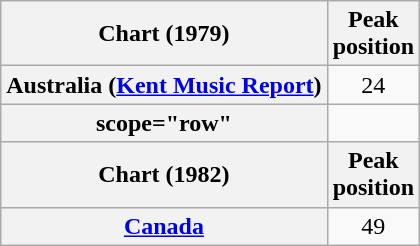<table class="wikitable sortable plainrowheaders">
<tr>
<th scope="col">Chart (1979)</th>
<th scope="col">Peak<br>position</th>
</tr>
<tr>
<th scope="row">Australia (<a href='#'>Kent Music Report</a>)</th>
<td style="text-align:center;">24</td>
</tr>
<tr>
<th>scope="row"</th>
</tr>
<tr>
<th scope="col">Chart (1982)</th>
<th scope="col">Peak<br>position</th>
</tr>
<tr>
<th scope="row"><a href='#'>Canada</a></th>
<td align="center">49</td>
</tr>
</table>
